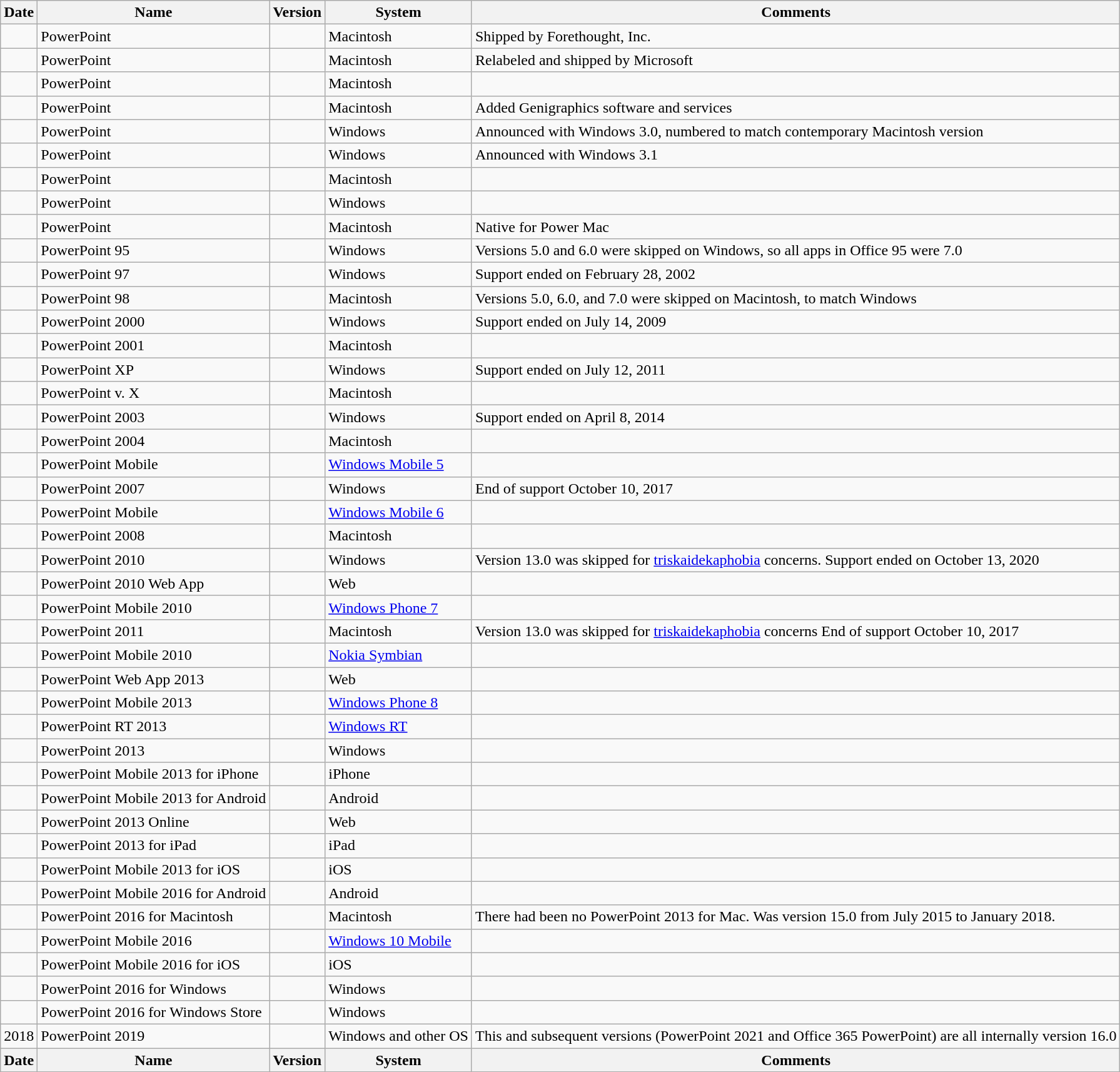<table class="wikitable sortable">
<tr>
<th>Date</th>
<th class="unsortable">Name</th>
<th data-sort-type="number">Version</th>
<th data-sort-type="text">System</th>
<th class="unsortable">Comments</th>
</tr>
<tr>
<td></td>
<td>PowerPoint</td>
<td></td>
<td>Macintosh</td>
<td>Shipped by Forethought, Inc.</td>
</tr>
<tr>
<td></td>
<td>PowerPoint</td>
<td></td>
<td>Macintosh</td>
<td>Relabeled and shipped by Microsoft</td>
</tr>
<tr>
<td></td>
<td>PowerPoint</td>
<td></td>
<td>Macintosh</td>
<td></td>
</tr>
<tr>
<td></td>
<td>PowerPoint</td>
<td></td>
<td>Macintosh</td>
<td>Added Genigraphics software and services</td>
</tr>
<tr>
<td></td>
<td>PowerPoint</td>
<td></td>
<td>Windows</td>
<td>Announced with Windows 3.0, numbered to match contemporary Macintosh version</td>
</tr>
<tr>
<td></td>
<td>PowerPoint</td>
<td></td>
<td>Windows</td>
<td>Announced with Windows 3.1</td>
</tr>
<tr>
<td></td>
<td>PowerPoint</td>
<td></td>
<td>Macintosh</td>
<td></td>
</tr>
<tr>
<td></td>
<td>PowerPoint</td>
<td></td>
<td>Windows</td>
<td></td>
</tr>
<tr>
<td></td>
<td>PowerPoint</td>
<td></td>
<td>Macintosh</td>
<td>Native for Power Mac</td>
</tr>
<tr>
<td></td>
<td>PowerPoint 95</td>
<td></td>
<td>Windows</td>
<td>Versions 5.0 and 6.0 were skipped on Windows, so all apps in Office 95 were 7.0</td>
</tr>
<tr>
<td></td>
<td>PowerPoint 97</td>
<td></td>
<td>Windows</td>
<td>Support ended on February 28, 2002</td>
</tr>
<tr>
<td></td>
<td>PowerPoint 98</td>
<td></td>
<td>Macintosh</td>
<td>Versions 5.0, 6.0, and 7.0 were skipped on Macintosh, to match Windows</td>
</tr>
<tr>
<td></td>
<td>PowerPoint 2000</td>
<td></td>
<td>Windows</td>
<td>Support ended on July 14, 2009</td>
</tr>
<tr>
<td></td>
<td>PowerPoint 2001</td>
<td></td>
<td>Macintosh</td>
<td></td>
</tr>
<tr>
<td></td>
<td>PowerPoint XP</td>
<td></td>
<td>Windows</td>
<td>Support ended on July 12, 2011</td>
</tr>
<tr>
<td></td>
<td>PowerPoint v. X</td>
<td></td>
<td>Macintosh</td>
<td></td>
</tr>
<tr>
<td></td>
<td>PowerPoint 2003</td>
<td></td>
<td>Windows</td>
<td>Support ended on April 8, 2014</td>
</tr>
<tr>
<td></td>
<td>PowerPoint 2004</td>
<td></td>
<td>Macintosh</td>
<td></td>
</tr>
<tr>
<td></td>
<td>PowerPoint Mobile</td>
<td></td>
<td><a href='#'>Windows Mobile 5</a></td>
<td></td>
</tr>
<tr>
<td></td>
<td>PowerPoint 2007</td>
<td></td>
<td>Windows</td>
<td>End of support October 10, 2017</td>
</tr>
<tr>
<td></td>
<td>PowerPoint Mobile</td>
<td></td>
<td><a href='#'>Windows Mobile 6</a></td>
<td></td>
</tr>
<tr>
<td></td>
<td>PowerPoint 2008</td>
<td></td>
<td>Macintosh</td>
<td></td>
</tr>
<tr>
<td></td>
<td>PowerPoint 2010</td>
<td></td>
<td>Windows</td>
<td>Version 13.0 was skipped for <a href='#'>triskaidekaphobia</a> concerns. Support ended on October 13, 2020</td>
</tr>
<tr>
<td></td>
<td>PowerPoint 2010 Web App</td>
<td></td>
<td>Web</td>
<td></td>
</tr>
<tr>
<td></td>
<td>PowerPoint Mobile 2010</td>
<td></td>
<td><a href='#'>Windows Phone 7</a></td>
<td></td>
</tr>
<tr>
<td></td>
<td>PowerPoint 2011</td>
<td></td>
<td>Macintosh</td>
<td>Version 13.0 was skipped for <a href='#'>triskaidekaphobia</a> concerns End of support October 10, 2017</td>
</tr>
<tr>
<td></td>
<td>PowerPoint Mobile 2010</td>
<td></td>
<td><a href='#'>Nokia Symbian</a></td>
<td></td>
</tr>
<tr>
<td></td>
<td>PowerPoint Web App 2013</td>
<td></td>
<td>Web</td>
<td></td>
</tr>
<tr>
<td></td>
<td>PowerPoint Mobile 2013</td>
<td></td>
<td><a href='#'>Windows Phone 8</a></td>
<td></td>
</tr>
<tr>
<td></td>
<td>PowerPoint RT 2013</td>
<td></td>
<td><a href='#'>Windows RT</a></td>
<td></td>
</tr>
<tr>
<td></td>
<td>PowerPoint 2013</td>
<td></td>
<td>Windows</td>
<td></td>
</tr>
<tr>
<td></td>
<td>PowerPoint Mobile 2013 for iPhone</td>
<td></td>
<td>iPhone</td>
<td></td>
</tr>
<tr>
<td></td>
<td>PowerPoint Mobile 2013 for Android</td>
<td></td>
<td>Android</td>
<td></td>
</tr>
<tr>
<td></td>
<td>PowerPoint 2013 Online</td>
<td></td>
<td>Web</td>
<td></td>
</tr>
<tr>
<td></td>
<td>PowerPoint 2013 for iPad</td>
<td></td>
<td>iPad</td>
<td></td>
</tr>
<tr>
<td></td>
<td>PowerPoint Mobile 2013 for iOS</td>
<td></td>
<td>iOS</td>
<td></td>
</tr>
<tr>
<td></td>
<td>PowerPoint Mobile 2016 for Android</td>
<td></td>
<td>Android</td>
<td></td>
</tr>
<tr>
<td></td>
<td>PowerPoint 2016 for Macintosh</td>
<td></td>
<td>Macintosh</td>
<td>There had been no PowerPoint 2013 for Mac. Was version 15.0 from July 2015 to January 2018.</td>
</tr>
<tr>
<td></td>
<td>PowerPoint Mobile 2016</td>
<td></td>
<td><a href='#'>Windows 10 Mobile</a></td>
<td></td>
</tr>
<tr>
<td></td>
<td>PowerPoint Mobile 2016 for iOS</td>
<td></td>
<td>iOS</td>
<td></td>
</tr>
<tr>
<td></td>
<td>PowerPoint 2016 for Windows</td>
<td></td>
<td>Windows</td>
<td></td>
</tr>
<tr>
<td></td>
<td>PowerPoint 2016 for Windows Store</td>
<td></td>
<td>Windows</td>
<td></td>
</tr>
<tr>
<td>2018</td>
<td>PowerPoint 2019</td>
<td></td>
<td>Windows and other OS</td>
<td>This and subsequent versions (PowerPoint 2021 and Office 365 PowerPoint) are all internally version 16.0</td>
</tr>
<tr>
<th>Date</th>
<th>Name</th>
<th>Version</th>
<th>System</th>
<th>Comments</th>
</tr>
</table>
